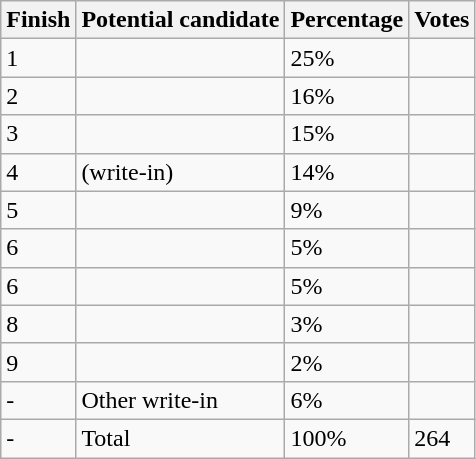<table class="wikitable sortable">
<tr>
<th>Finish</th>
<th>Potential candidate</th>
<th>Percentage</th>
<th>Votes</th>
</tr>
<tr>
<td>1</td>
<td></td>
<td>25%</td>
<td></td>
</tr>
<tr>
<td>2</td>
<td></td>
<td>16%</td>
<td></td>
</tr>
<tr>
<td>3</td>
<td></td>
<td>15%</td>
<td></td>
</tr>
<tr>
<td>4</td>
<td> (write-in)</td>
<td>14%</td>
<td></td>
</tr>
<tr>
<td>5</td>
<td></td>
<td>9%</td>
<td></td>
</tr>
<tr>
<td>6</td>
<td></td>
<td>5%</td>
<td></td>
</tr>
<tr>
<td>6</td>
<td></td>
<td>5%</td>
<td></td>
</tr>
<tr>
<td>8</td>
<td></td>
<td>3%</td>
<td></td>
</tr>
<tr>
<td>9</td>
<td></td>
<td>2%</td>
<td></td>
</tr>
<tr>
<td>-</td>
<td>Other write-in</td>
<td>6%</td>
<td></td>
</tr>
<tr>
<td>-</td>
<td>Total</td>
<td>100%</td>
<td>264</td>
</tr>
</table>
